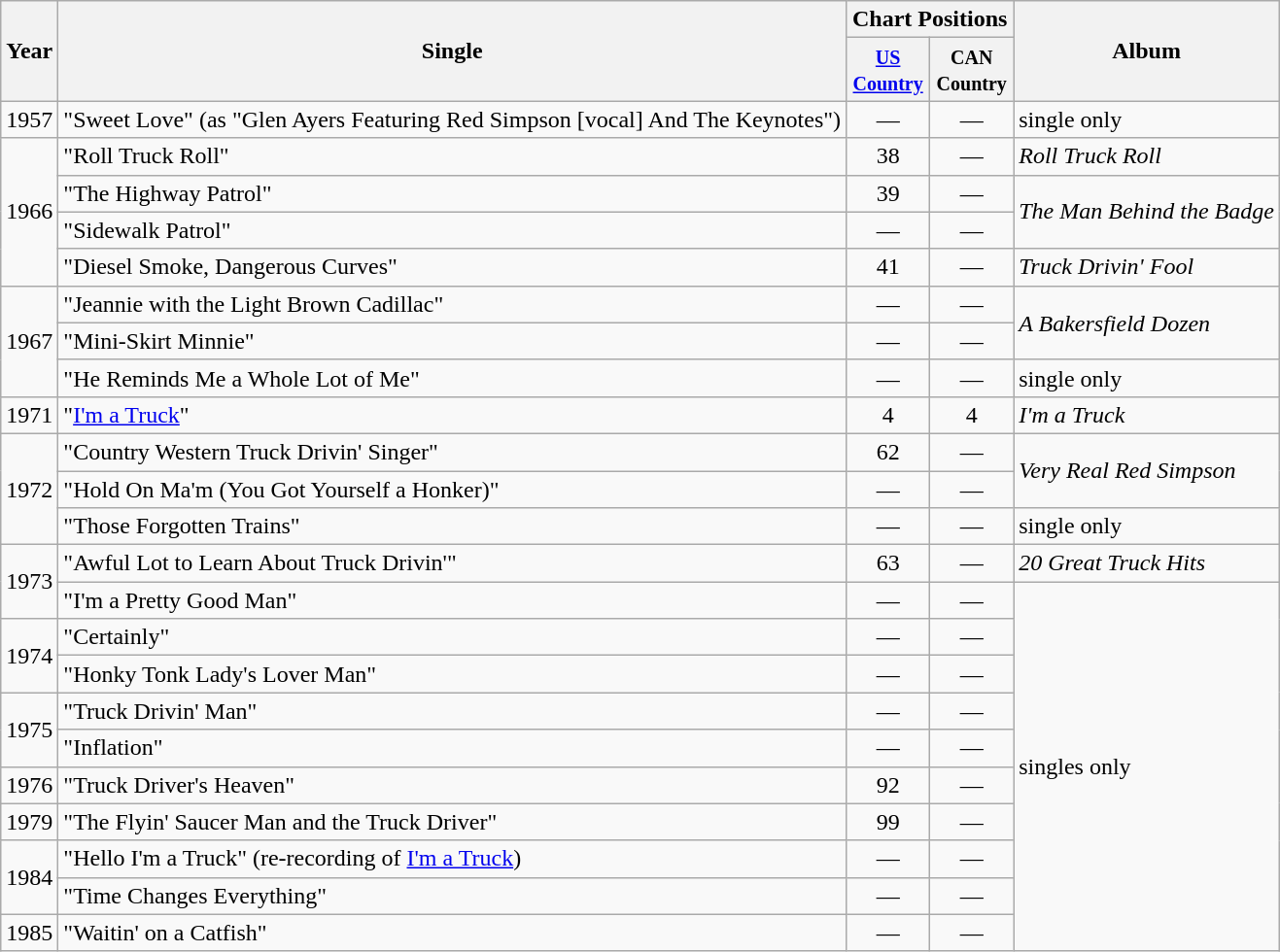<table class="wikitable">
<tr>
<th rowspan="2">Year</th>
<th rowspan="2">Single</th>
<th colspan="2">Chart Positions</th>
<th rowspan="2">Album</th>
</tr>
<tr>
<th style="width:50px;"><small><a href='#'>US Country</a></small></th>
<th style="width:50px;"><small>CAN Country</small></th>
</tr>
<tr>
<td>1957</td>
<td>"Sweet Love" (as "Glen Ayers Featuring Red Simpson [vocal] And The Keynotes")</td>
<td style="text-align:center;">—</td>
<td style="text-align:center;">—</td>
<td>single only</td>
</tr>
<tr>
<td rowspan="4">1966</td>
<td>"Roll Truck Roll"</td>
<td style="text-align:center;">38</td>
<td style="text-align:center;">—</td>
<td><em>Roll Truck Roll</em></td>
</tr>
<tr>
<td>"The Highway Patrol"</td>
<td style="text-align:center;">39</td>
<td style="text-align:center;">—</td>
<td rowspan="2"><em>The Man Behind the Badge</em></td>
</tr>
<tr>
<td>"Sidewalk Patrol"</td>
<td style="text-align:center;">—</td>
<td style="text-align:center;">—</td>
</tr>
<tr>
<td>"Diesel Smoke, Dangerous Curves"</td>
<td style="text-align:center;">41</td>
<td style="text-align:center;">—</td>
<td><em>Truck Drivin' Fool</em></td>
</tr>
<tr>
<td rowspan="3">1967</td>
<td>"Jeannie with the Light Brown Cadillac"</td>
<td style="text-align:center;">—</td>
<td style="text-align:center;">—</td>
<td rowspan="2"><em>A Bakersfield Dozen</em></td>
</tr>
<tr>
<td>"Mini-Skirt Minnie"</td>
<td style="text-align:center;">—</td>
<td style="text-align:center;">—</td>
</tr>
<tr>
<td>"He Reminds Me a Whole Lot of Me"</td>
<td style="text-align:center;">—</td>
<td style="text-align:center;">—</td>
<td>single only</td>
</tr>
<tr>
<td>1971</td>
<td>"<a href='#'>I'm a Truck</a>"</td>
<td style="text-align:center;">4</td>
<td style="text-align:center;">4</td>
<td><em>I'm a Truck</em></td>
</tr>
<tr>
<td rowspan="3">1972</td>
<td>"Country Western Truck Drivin' Singer"</td>
<td style="text-align:center;">62</td>
<td style="text-align:center;">—</td>
<td rowspan="2"><em>Very Real Red Simpson</em></td>
</tr>
<tr>
<td>"Hold On Ma'm (You Got Yourself a Honker)"</td>
<td style="text-align:center;">—</td>
<td style="text-align:center;">—</td>
</tr>
<tr>
<td>"Those Forgotten Trains"</td>
<td style="text-align:center;">—</td>
<td style="text-align:center;">—</td>
<td>single only</td>
</tr>
<tr>
<td rowspan="2">1973</td>
<td>"Awful Lot to Learn About Truck Drivin'"</td>
<td style="text-align:center;">63</td>
<td style="text-align:center;">—</td>
<td><em>20 Great Truck Hits</em></td>
</tr>
<tr>
<td>"I'm a Pretty Good Man"</td>
<td style="text-align:center;">—</td>
<td style="text-align:center;">—</td>
<td rowspan="10">singles only</td>
</tr>
<tr>
<td rowspan="2">1974</td>
<td>"Certainly"</td>
<td style="text-align:center;">—</td>
<td style="text-align:center;">—</td>
</tr>
<tr>
<td>"Honky Tonk Lady's Lover Man"</td>
<td style="text-align:center;">—</td>
<td style="text-align:center;">—</td>
</tr>
<tr>
<td rowspan="2">1975</td>
<td>"Truck Drivin' Man"</td>
<td style="text-align:center;">—</td>
<td style="text-align:center;">—</td>
</tr>
<tr>
<td>"Inflation"</td>
<td style="text-align:center;">—</td>
<td style="text-align:center;">—</td>
</tr>
<tr>
<td>1976</td>
<td>"Truck Driver's Heaven"</td>
<td style="text-align:center;">92</td>
<td style="text-align:center;">—</td>
</tr>
<tr>
<td>1979</td>
<td>"The Flyin' Saucer Man and the Truck Driver"</td>
<td style="text-align:center;">99</td>
<td style="text-align:center;">—</td>
</tr>
<tr>
<td rowspan="2">1984</td>
<td>"Hello I'm a Truck" (re-recording of <a href='#'>I'm a Truck</a>)</td>
<td style="text-align:center;">—</td>
<td style="text-align:center;">—</td>
</tr>
<tr>
<td>"Time Changes Everything"</td>
<td style="text-align:center;">—</td>
<td style="text-align:center;">—</td>
</tr>
<tr>
<td>1985</td>
<td>"Waitin' on a Catfish"</td>
<td style="text-align:center;">—</td>
<td style="text-align:center;">—</td>
</tr>
</table>
